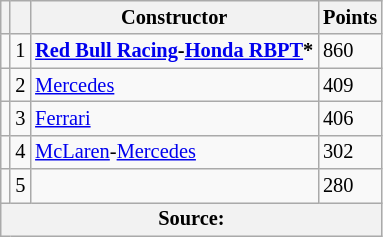<table class="wikitable" style="font-size: 85%;">
<tr>
<th scope="col"></th>
<th scope="col"></th>
<th scope="col">Constructor</th>
<th scope="col">Points</th>
</tr>
<tr>
<td align="left"></td>
<td align="center">1</td>
<td> <strong><a href='#'>Red Bull Racing</a>-<a href='#'>Honda RBPT</a>*</strong></td>
<td align="left">860</td>
</tr>
<tr>
<td align="left"></td>
<td align="center">2</td>
<td> <a href='#'>Mercedes</a></td>
<td align="left">409</td>
</tr>
<tr>
<td align="left"></td>
<td align="center">3</td>
<td> <a href='#'>Ferrari</a></td>
<td align="left">406</td>
</tr>
<tr>
<td align="left"></td>
<td align="center">4</td>
<td> <a href='#'>McLaren</a>-<a href='#'>Mercedes</a></td>
<td align="left">302</td>
</tr>
<tr>
<td align="left"></td>
<td align="center">5</td>
<td></td>
<td align="left">280</td>
</tr>
<tr>
<th colspan=4>Source:</th>
</tr>
</table>
